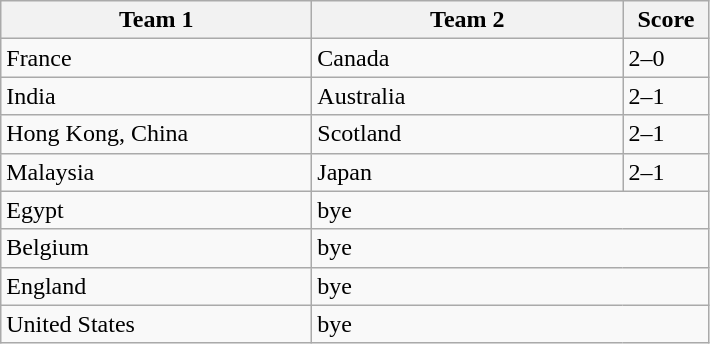<table class="wikitable" style="font-size: 100%">
<tr>
<th width=200>Team 1</th>
<th width=200>Team 2</th>
<th width=50>Score</th>
</tr>
<tr>
<td>France</td>
<td>Canada</td>
<td>2–0</td>
</tr>
<tr>
<td>India</td>
<td>Australia</td>
<td>2–1</td>
</tr>
<tr>
<td>Hong Kong, China</td>
<td>Scotland</td>
<td>2–1</td>
</tr>
<tr>
<td>Malaysia</td>
<td>Japan</td>
<td>2–1</td>
</tr>
<tr>
<td>Egypt</td>
<td colspan=2>bye</td>
</tr>
<tr>
<td>Belgium</td>
<td colspan=2>bye</td>
</tr>
<tr>
<td>England</td>
<td colspan=2>bye</td>
</tr>
<tr>
<td>United States</td>
<td colspan=2>bye</td>
</tr>
</table>
